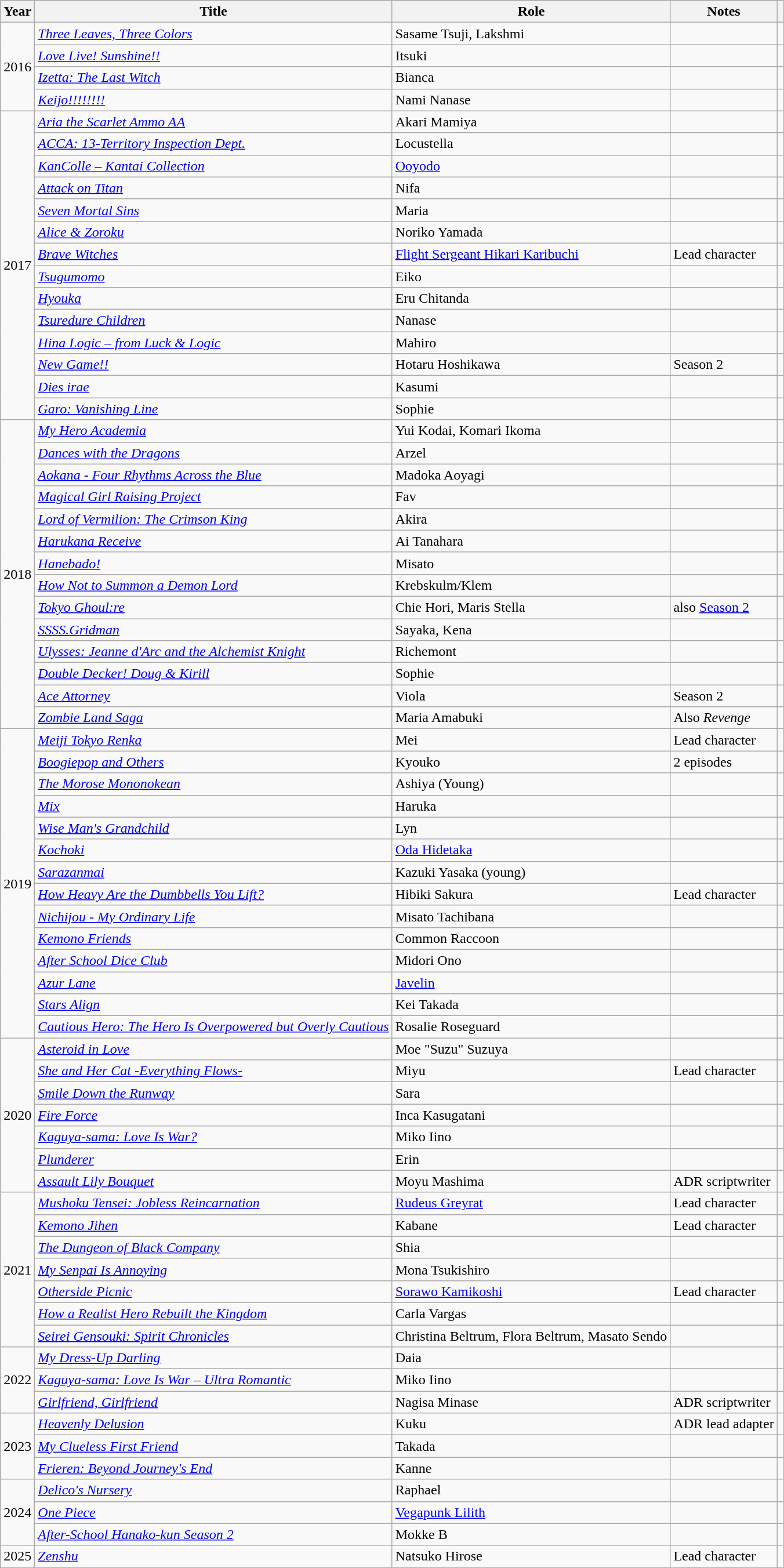<table class="wikitable sortable plainrowheaders">
<tr>
<th>Year</th>
<th>Title</th>
<th>Role</th>
<th class="unsortable">Notes</th>
<th class="unsortable"></th>
</tr>
<tr>
<td rowspan="4">2016</td>
<td><em><a href='#'>Three Leaves, Three Colors</a></em></td>
<td>Sasame Tsuji, Lakshmi</td>
<td></td>
<td></td>
</tr>
<tr>
<td><em><a href='#'>Love Live! Sunshine!!</a></em></td>
<td>Itsuki</td>
<td></td>
<td></td>
</tr>
<tr>
<td><em><a href='#'>Izetta: The Last Witch</a></em></td>
<td>Bianca</td>
<td></td>
<td></td>
</tr>
<tr>
<td><em><a href='#'>Keijo!!!!!!!!</a></em></td>
<td>Nami Nanase</td>
<td></td>
<td></td>
</tr>
<tr>
<td rowspan="14">2017</td>
<td><em><a href='#'>Aria the Scarlet Ammo AA</a></em></td>
<td>Akari Mamiya</td>
<td></td>
<td></td>
</tr>
<tr>
<td><em><a href='#'>ACCA: 13-Territory Inspection Dept.</a></em></td>
<td>Locustella</td>
<td></td>
<td></td>
</tr>
<tr>
<td><em><a href='#'>KanColle – Kantai Collection</a></em></td>
<td><a href='#'>Ooyodo</a></td>
<td></td>
<td></td>
</tr>
<tr>
<td><em><a href='#'>Attack on Titan</a></em></td>
<td>Nifa</td>
<td></td>
<td></td>
</tr>
<tr>
<td><em><a href='#'>Seven Mortal Sins</a></em></td>
<td>Maria</td>
<td></td>
<td></td>
</tr>
<tr>
<td><em><a href='#'>Alice & Zoroku</a></em></td>
<td>Noriko Yamada</td>
<td></td>
<td></td>
</tr>
<tr>
<td><em><a href='#'>Brave Witches</a></em></td>
<td><a href='#'>Flight Sergeant Hikari Karibuchi</a></td>
<td>Lead character</td>
<td></td>
</tr>
<tr>
<td><em><a href='#'>Tsugumomo</a></em></td>
<td>Eiko</td>
<td></td>
<td></td>
</tr>
<tr>
<td><em><a href='#'>Hyouka</a></em></td>
<td>Eru Chitanda</td>
<td></td>
<td></td>
</tr>
<tr>
<td><em><a href='#'>Tsuredure Children</a></em></td>
<td>Nanase</td>
<td></td>
<td></td>
</tr>
<tr>
<td><em><a href='#'>Hina Logic – from Luck & Logic</a></em></td>
<td>Mahiro</td>
<td></td>
<td></td>
</tr>
<tr>
<td><em><a href='#'>New Game!!</a></em></td>
<td>Hotaru Hoshikawa</td>
<td>Season 2</td>
<td></td>
</tr>
<tr>
<td><em><a href='#'>Dies irae</a></em></td>
<td>Kasumi</td>
<td></td>
<td></td>
</tr>
<tr>
<td><em><a href='#'>Garo: Vanishing Line</a></em></td>
<td>Sophie</td>
<td></td>
<td></td>
</tr>
<tr>
<td rowspan="14">2018</td>
<td><em><a href='#'>My Hero Academia</a></em></td>
<td>Yui Kodai, Komari Ikoma</td>
<td></td>
<td></td>
</tr>
<tr>
<td><em><a href='#'>Dances with the Dragons</a></em></td>
<td>Arzel</td>
<td></td>
<td></td>
</tr>
<tr>
<td><em><a href='#'>Aokana - Four Rhythms Across the Blue</a></em></td>
<td>Madoka Aoyagi</td>
<td></td>
<td></td>
</tr>
<tr>
<td><em><a href='#'>Magical Girl Raising Project</a></em></td>
<td>Fav</td>
<td></td>
<td></td>
</tr>
<tr>
<td><em><a href='#'>Lord of Vermilion: The Crimson King</a></em></td>
<td>Akira</td>
<td></td>
<td></td>
</tr>
<tr>
<td><em><a href='#'>Harukana Receive</a></em></td>
<td>Ai Tanahara</td>
<td></td>
<td></td>
</tr>
<tr>
<td><em><a href='#'>Hanebado!</a></em></td>
<td>Misato</td>
<td></td>
<td></td>
</tr>
<tr>
<td><em><a href='#'>How Not to Summon a Demon Lord</a></em></td>
<td>Krebskulm/Klem</td>
<td></td>
<td></td>
</tr>
<tr>
<td><em><a href='#'>Tokyo Ghoul:re</a></em></td>
<td>Chie Hori, Maris Stella</td>
<td>also <a href='#'>Season 2</a></td>
<td></td>
</tr>
<tr>
<td><em><a href='#'>SSSS.Gridman</a></em></td>
<td>Sayaka, Kena</td>
<td></td>
<td></td>
</tr>
<tr>
<td><em><a href='#'>Ulysses: Jeanne d'Arc and the Alchemist Knight</a></em></td>
<td>Richemont</td>
<td></td>
<td></td>
</tr>
<tr>
<td><em><a href='#'>Double Decker! Doug & Kirill</a></em></td>
<td>Sophie</td>
<td></td>
<td></td>
</tr>
<tr>
<td><em><a href='#'>Ace Attorney</a></em></td>
<td>Viola</td>
<td>Season 2</td>
<td></td>
</tr>
<tr>
<td><em><a href='#'>Zombie Land Saga</a></em></td>
<td>Maria Amabuki</td>
<td>Also <em>Revenge</em></td>
<td></td>
</tr>
<tr>
<td rowspan="14">2019</td>
<td><em><a href='#'>Meiji Tokyo Renka</a></em></td>
<td>Mei</td>
<td>Lead character</td>
<td></td>
</tr>
<tr>
<td><em><a href='#'>Boogiepop and Others</a></em></td>
<td>Kyouko</td>
<td>2 episodes</td>
<td></td>
</tr>
<tr>
<td><em><a href='#'>The Morose Mononokean</a></em></td>
<td>Ashiya (Young)</td>
<td></td>
<td></td>
</tr>
<tr>
<td><em><a href='#'>Mix</a></em></td>
<td>Haruka</td>
<td></td>
<td></td>
</tr>
<tr>
<td><em><a href='#'>Wise Man's Grandchild</a></em></td>
<td>Lyn</td>
<td></td>
<td></td>
</tr>
<tr>
<td><em><a href='#'>Kochoki</a></em></td>
<td><a href='#'>Oda Hidetaka</a></td>
<td></td>
<td></td>
</tr>
<tr>
<td><em><a href='#'>Sarazanmai</a></em></td>
<td>Kazuki Yasaka (young)</td>
<td></td>
<td></td>
</tr>
<tr>
<td><em><a href='#'>How Heavy Are the Dumbbells You Lift?</a></em></td>
<td>Hibiki Sakura</td>
<td>Lead character</td>
<td></td>
</tr>
<tr>
<td><em><a href='#'>Nichijou - My Ordinary Life</a></em></td>
<td>Misato Tachibana</td>
<td></td>
<td></td>
</tr>
<tr>
<td><em><a href='#'>Kemono Friends</a></em></td>
<td>Common Raccoon</td>
<td></td>
<td></td>
</tr>
<tr>
<td><em><a href='#'>After School Dice Club</a></em></td>
<td>Midori Ono</td>
<td></td>
<td></td>
</tr>
<tr>
<td><em><a href='#'>Azur Lane</a></em></td>
<td><a href='#'>Javelin</a></td>
<td></td>
<td></td>
</tr>
<tr>
<td><em><a href='#'>Stars Align</a></em></td>
<td>Kei Takada</td>
<td></td>
<td></td>
</tr>
<tr>
<td><em><a href='#'>Cautious Hero: The Hero Is Overpowered but Overly Cautious</a></em></td>
<td>Rosalie Roseguard</td>
<td></td>
<td></td>
</tr>
<tr>
<td rowspan="7">2020</td>
<td><em><a href='#'>Asteroid in Love</a></em></td>
<td>Moe "Suzu" Suzuya</td>
<td></td>
<td></td>
</tr>
<tr>
<td><em><a href='#'>She and Her Cat -Everything Flows-</a></em></td>
<td>Miyu</td>
<td>Lead character</td>
<td></td>
</tr>
<tr>
<td><em><a href='#'>Smile Down the Runway</a></em></td>
<td>Sara</td>
<td></td>
<td></td>
</tr>
<tr>
<td><em><a href='#'>Fire Force</a></em></td>
<td>Inca Kasugatani</td>
<td></td>
<td></td>
</tr>
<tr>
<td><em><a href='#'>Kaguya-sama: Love Is War?</a></em></td>
<td>Miko Iino</td>
<td></td>
<td></td>
</tr>
<tr>
<td><em><a href='#'>Plunderer</a></em></td>
<td>Erin</td>
<td></td>
<td></td>
</tr>
<tr>
<td><em><a href='#'>Assault Lily Bouquet</a></em></td>
<td>Moyu Mashima</td>
<td>ADR scriptwriter</td>
<td></td>
</tr>
<tr>
<td rowspan="7">2021</td>
<td><em><a href='#'>Mushoku Tensei: Jobless Reincarnation</a></em></td>
<td><a href='#'>Rudeus Greyrat</a></td>
<td>Lead character</td>
<td></td>
</tr>
<tr>
<td><em><a href='#'>Kemono Jihen</a></em></td>
<td>Kabane</td>
<td>Lead character</td>
<td></td>
</tr>
<tr>
<td><em><a href='#'>The Dungeon of Black Company</a></em></td>
<td>Shia</td>
<td></td>
<td></td>
</tr>
<tr>
<td><em><a href='#'>My Senpai Is Annoying</a></em></td>
<td>Mona Tsukishiro</td>
<td></td>
<td></td>
</tr>
<tr>
<td><em><a href='#'>Otherside Picnic</a></em></td>
<td><a href='#'>Sorawo Kamikoshi</a></td>
<td>Lead character</td>
<td></td>
</tr>
<tr>
<td><em><a href='#'>How a Realist Hero Rebuilt the Kingdom</a></em></td>
<td>Carla Vargas</td>
<td></td>
<td></td>
</tr>
<tr>
<td><em><a href='#'>Seirei Gensouki: Spirit Chronicles</a></em></td>
<td>Christina Beltrum, Flora Beltrum, Masato Sendo</td>
<td></td>
<td></td>
</tr>
<tr>
<td rowspan="3">2022</td>
<td><em><a href='#'>My Dress-Up Darling</a></em></td>
<td>Daia</td>
<td></td>
<td></td>
</tr>
<tr>
<td><em><a href='#'>Kaguya-sama: Love Is War – Ultra Romantic</a></em></td>
<td>Miko Iino</td>
<td></td>
<td></td>
</tr>
<tr>
<td><em><a href='#'>Girlfriend, Girlfriend</a></em></td>
<td>Nagisa Minase</td>
<td>ADR scriptwriter</td>
<td></td>
</tr>
<tr>
<td rowspan="3">2023</td>
<td><em><a href='#'>Heavenly Delusion</a></em></td>
<td>Kuku</td>
<td>ADR lead adapter</td>
<td></td>
</tr>
<tr>
<td><em><a href='#'>My Clueless First Friend</a></em></td>
<td>Takada</td>
<td></td>
<td></td>
</tr>
<tr>
<td><em><a href='#'>Frieren: Beyond Journey's End</a></em></td>
<td>Kanne</td>
<td></td>
<td></td>
</tr>
<tr>
<td rowspan="3">2024</td>
<td><em><a href='#'>Delico's Nursery</a></em></td>
<td>Raphael</td>
<td></td>
<td></td>
</tr>
<tr>
<td><em><a href='#'>One Piece</a></em></td>
<td><a href='#'>Vegapunk Lilith</a></td>
<td></td>
<td></td>
</tr>
<tr>
<td><a href='#'><em>After-School Hanako-kun Season 2</em></a></td>
<td>Mokke B</td>
<td></td>
<td></td>
</tr>
<tr>
<td>2025</td>
<td><em><a href='#'>Zenshu</a></em></td>
<td>Natsuko Hirose</td>
<td>Lead character</td>
<td></td>
</tr>
</table>
